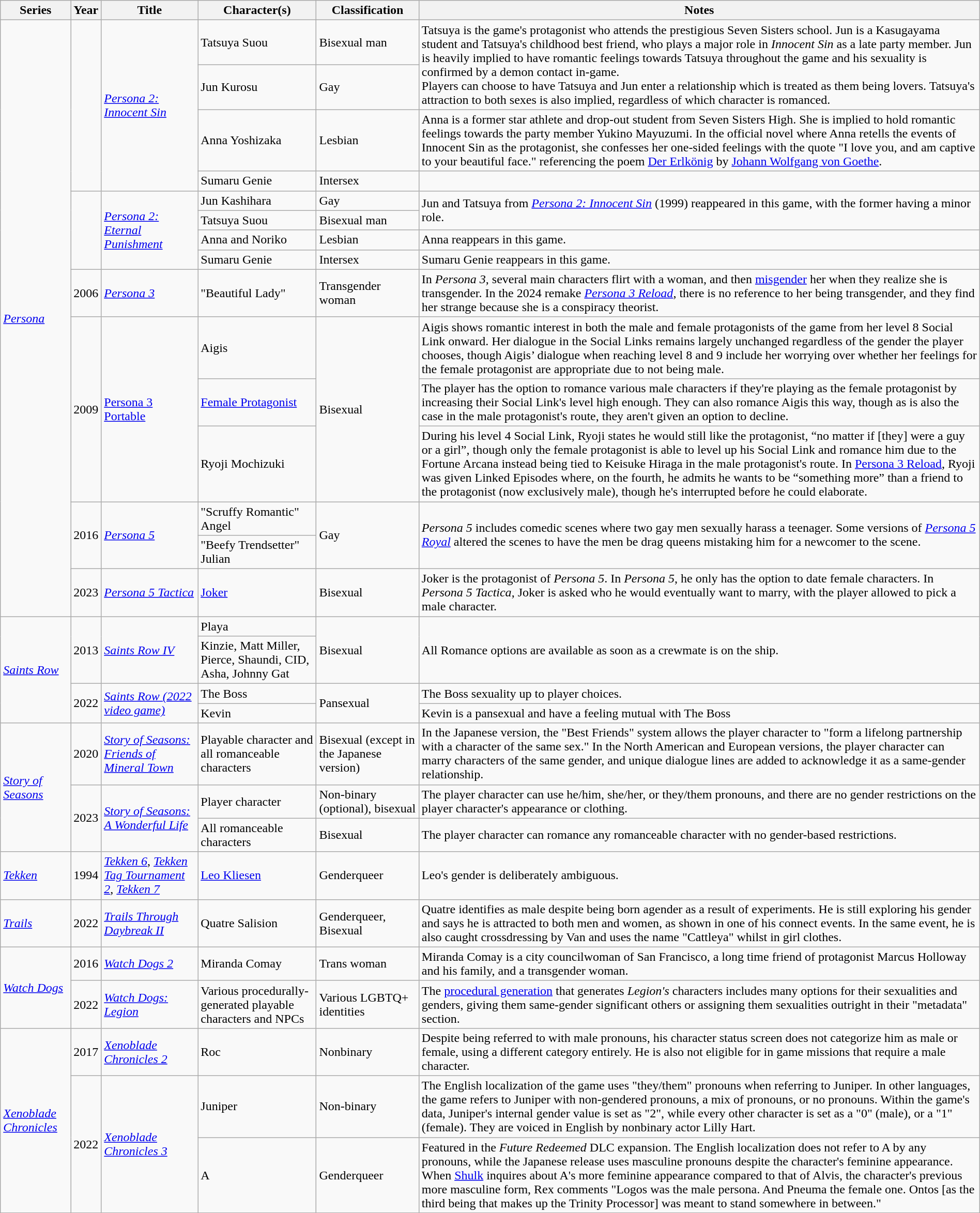<table class="wikitable sortable" style="width: 100%">
<tr>
<th>Series</th>
<th>Year</th>
<th>Title</th>
<th>Character(s)</th>
<th>Classification</th>
<th>Notes</th>
</tr>
<tr>
<td rowspan="16"><a href='#'><em>Persona</em></a></td>
<td rowspan="4"></td>
<td rowspan="4"><em><a href='#'>Persona 2: Innocent Sin</a></em></td>
<td>Tatsuya Suou</td>
<td>Bisexual man</td>
<td rowspan="2">Tatsuya is the game's protagonist who attends the prestigious Seven Sisters school. Jun is a Kasugayama student and Tatsuya's childhood best friend, who plays a major role in <em>Innocent Sin</em> as a late party member. Jun is heavily implied to have romantic feelings towards Tatsuya throughout the game and his sexuality is confirmed by a demon contact in-game.<br>Players can choose to have Tatsuya and Jun enter a relationship which is treated as them being lovers. Tatsuya's attraction to both sexes is also implied, regardless of which character is romanced.</td>
</tr>
<tr>
<td>Jun Kurosu</td>
<td>Gay</td>
</tr>
<tr>
<td>Anna Yoshizaka</td>
<td>Lesbian</td>
<td>Anna is a former star athlete and drop-out student from Seven Sisters High. She is implied to hold romantic feelings towards the party member Yukino Mayuzumi. In the official novel where Anna retells the events of Innocent Sin as the protagonist, she confesses her one-sided feelings with the quote "I love you, and am captive to your beautiful face." referencing the poem <a href='#'>Der Erlkönig</a> by <a href='#'>Johann Wolfgang von Goethe</a>.</td>
</tr>
<tr>
<td>Sumaru Genie</td>
<td>Intersex</td>
<td></td>
</tr>
<tr>
<td rowspan="4"></td>
<td rowspan="4"><em><a href='#'>Persona 2: Eternal Punishment</a></em></td>
<td>Jun Kashihara</td>
<td>Gay</td>
<td rowspan="2">Jun and Tatsuya from <em><a href='#'>Persona 2: Innocent Sin</a></em> (1999) reappeared in this game, with the former having a minor role.</td>
</tr>
<tr>
<td>Tatsuya Suou</td>
<td>Bisexual man</td>
</tr>
<tr>
<td>Anna and Noriko</td>
<td>Lesbian</td>
<td>Anna reappears in this game.</td>
</tr>
<tr>
<td>Sumaru Genie</td>
<td>Intersex</td>
<td>Sumaru Genie reappears in this game.</td>
</tr>
<tr>
<td>2006</td>
<td><em><a href='#'>Persona 3</a></em></td>
<td>"Beautiful Lady"</td>
<td>Transgender woman</td>
<td>In <em>Persona 3</em>, several main characters flirt with a woman, and then <a href='#'>misgender</a> her when they realize she is transgender. In the 2024 remake <em><a href='#'>Persona 3 Reload</a></em>, there is no reference to her being transgender, and they find her strange because she is a conspiracy theorist.</td>
</tr>
<tr>
<td rowspan="3">2009</td>
<td rowspan="3"><a href='#'>Persona 3 Portable</a></td>
<td>Aigis</td>
<td rowspan="3">Bisexual</td>
<td>Aigis shows romantic interest in both the male and female protagonists of the game from her level 8 Social Link onward. Her dialogue in the Social Links remains largely unchanged regardless of the gender the player chooses, though Aigis’ dialogue when reaching level 8 and 9 include her worrying over whether her feelings for the female protagonist are appropriate due to not being male.</td>
</tr>
<tr>
<td><a href='#'>Female Protagonist</a></td>
<td>The player has the option to romance various male characters if they're playing as the female protagonist by increasing their Social Link's level high enough. They can also romance Aigis this way, though as is also the case in the male protagonist's route, they aren't given an option to decline.</td>
</tr>
<tr>
<td>Ryoji Mochizuki</td>
<td>During his level 4 Social Link, Ryoji states he would still like the protagonist, “no matter if [they] were a guy or a girl”, though only the female protagonist is able to level up his Social Link and romance him due to the Fortune Arcana instead being tied to Keisuke Hiraga in the male protagonist's route. In <a href='#'>Persona 3 Reload</a>, Ryoji was given Linked Episodes where, on the fourth, he admits he wants to be “something more” than a friend to the protagonist (now exclusively male), though he's interrupted before he could elaborate.</td>
</tr>
<tr>
<td rowspan="3">2016</td>
<td rowspan="3"><em><a href='#'>Persona 5</a></em></td>
<td>"Scruffy Romantic" Angel</td>
<td rowspan="2">Gay</td>
<td rowspan="2"><em>Persona 5</em> includes comedic scenes where two gay men sexually harass a teenager. Some versions of <em><a href='#'>Persona 5 Royal</a></em> altered the scenes to have the men be drag queens mistaking him for a newcomer to the scene.</td>
</tr>
<tr>
<td>"Beefy Trendsetter" Julian</td>
</tr>
<tr>
<td rowspan="2"><a href='#'>Joker</a></td>
<td rowspan="2">Bisexual</td>
<td rowspan="2">Joker is the protagonist of <em>Persona 5</em>. In <em>Persona 5</em>, he only has the option to date female characters. In <em>Persona 5 Tactica</em>, Joker is asked who he would eventually want to marry, with the player allowed to pick a male character.</td>
</tr>
<tr>
<td>2023</td>
<td><em><a href='#'>Persona 5 Tactica</a></em></td>
</tr>
<tr>
<td rowspan="4"><a href='#'><em>Saints Row</em></a></td>
<td rowspan="2">2013</td>
<td rowspan="2"><a href='#'><em>Saints Row IV</em></a></td>
<td>Playa</td>
<td rowspan="2">Bisexual</td>
<td rowspan="2">All Romance options are available as soon as a crewmate is on the ship.</td>
</tr>
<tr>
<td>Kinzie, Matt Miller, Pierce, Shaundi, CID, Asha, Johnny Gat</td>
</tr>
<tr>
<td rowspan="2">2022</td>
<td rowspan="2"><a href='#'><em>Saints Row (2022 video game)</em></a></td>
<td>The Boss</td>
<td rowspan="2">Pansexual</td>
<td>The Boss sexuality up to player choices.</td>
</tr>
<tr>
<td>Kevin</td>
<td>Kevin is a pansexual and have a feeling mutual with The Boss</td>
</tr>
<tr>
<td rowspan="3"><em><a href='#'>Story of Seasons</a></em></td>
<td>2020</td>
<td><em><a href='#'>Story of Seasons: Friends of Mineral Town</a></em></td>
<td>Playable character and all romanceable characters</td>
<td>Bisexual (except in the Japanese version)</td>
<td>In the Japanese version, the "Best Friends" system allows the player character to "form a lifelong partnership with a character of the same sex." In the North American and European versions, the player character can marry characters of the same gender, and unique dialogue lines are added to acknowledge it as a same-gender relationship.</td>
</tr>
<tr>
<td rowspan="2">2023</td>
<td rowspan="2"><em><a href='#'>Story of Seasons: A Wonderful Life</a></em></td>
<td>Player character</td>
<td>Non-binary (optional), bisexual</td>
<td>The player character can use he/him, she/her, or they/them pronouns, and there are no gender restrictions on the player character's appearance or clothing.</td>
</tr>
<tr>
<td>All romanceable characters</td>
<td>Bisexual</td>
<td>The player character can romance any romanceable character with no gender-based restrictions.</td>
</tr>
<tr>
<td><em><a href='#'>Tekken</a></em></td>
<td>1994</td>
<td><em><a href='#'>Tekken 6</a></em>, <em><a href='#'>Tekken Tag Tournament 2</a></em>, <em><a href='#'>Tekken 7</a></em></td>
<td><a href='#'>Leo Kliesen</a></td>
<td>Genderqueer</td>
<td>Leo's gender is deliberately ambiguous.</td>
</tr>
<tr>
<td><em><a href='#'>Trails</a></em></td>
<td>2022</td>
<td><em><a href='#'>Trails Through Daybreak II</a></em></td>
<td>Quatre Salision</td>
<td>Genderqueer, Bisexual</td>
<td>Quatre identifies as male despite being born agender as a result of experiments. He is still exploring his gender and says he is attracted to both men and women, as shown in one of his connect events. In the same event, he is also caught crossdressing by Van and uses the name "Cattleya" whilst in girl clothes.</td>
</tr>
<tr>
<td rowspan="2"><em><a href='#'>Watch Dogs</a></em></td>
<td>2016</td>
<td><em><a href='#'>Watch Dogs 2</a></em></td>
<td>Miranda Comay</td>
<td>Trans woman</td>
<td>Miranda Comay is a city councilwoman of San Francisco, a long time friend of protagonist Marcus Holloway and his family, and a transgender woman.</td>
</tr>
<tr>
<td>2022</td>
<td><em><a href='#'>Watch Dogs: Legion</a></em></td>
<td>Various procedurally-generated playable characters and NPCs</td>
<td>Various LGBTQ+ identities</td>
<td>The <a href='#'>procedural generation</a> that generates <em>Legion's</em> characters includes many options for their sexualities and genders, giving them same-gender significant others or assigning them sexualities outright in their "metadata" section.</td>
</tr>
<tr>
<td rowspan="3"><em><a href='#'>Xenoblade Chronicles</a></em></td>
<td>2017</td>
<td><em><a href='#'>Xenoblade Chronicles 2</a></em><br></td>
<td>Roc</td>
<td>Nonbinary</td>
<td>Despite being referred to with male pronouns, his character status screen does not categorize him as male or female, using a different category entirely. He is also not eligible for in game missions that require a male character.</td>
</tr>
<tr>
<td rowspan="2">2022</td>
<td rowspan="2"><em><a href='#'>Xenoblade Chronicles 3</a></em></td>
<td>Juniper</td>
<td>Non-binary</td>
<td>The English localization of the game uses "they/them" pronouns when referring to Juniper. In other languages, the game refers to Juniper with non-gendered pronouns, a mix of pronouns, or no pronouns. Within the game's data, Juniper's internal gender value is set as "2", while every other character is set as a "0" (male), or a "1" (female). They are voiced in English by nonbinary actor Lilly Hart.</td>
</tr>
<tr>
<td>A</td>
<td>Genderqueer</td>
<td>Featured in the <em>Future Redeemed</em> DLC expansion. The English localization does not refer to A by any pronouns, while the Japanese release uses masculine pronouns despite the character's feminine appearance. When <a href='#'>Shulk</a> inquires about A's more feminine appearance compared to that of Alvis, the character's previous more masculine form, Rex comments "Logos was the male persona. And Pneuma the female one. Ontos [as the third being that makes up the Trinity Processor] was meant to stand somewhere in between."</td>
</tr>
</table>
